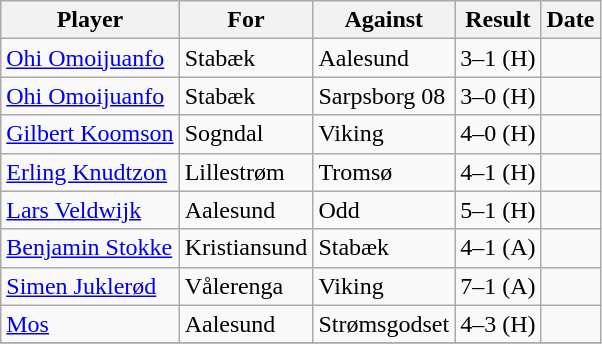<table class="wikitable">
<tr>
<th>Player</th>
<th>For</th>
<th>Against</th>
<th style="text-align:center">Result</th>
<th>Date</th>
</tr>
<tr>
<td> <a href='#'>Ohi Omoijuanfo</a></td>
<td>Stabæk</td>
<td>Aalesund</td>
<td style="text-align:center">3–1 (H)</td>
<td></td>
</tr>
<tr>
<td> <a href='#'>Ohi Omoijuanfo</a></td>
<td>Stabæk</td>
<td>Sarpsborg 08</td>
<td style="text-align:center">3–0 (H)</td>
<td></td>
</tr>
<tr>
<td> <a href='#'>Gilbert Koomson</a></td>
<td>Sogndal</td>
<td>Viking</td>
<td style="text-align:center">4–0 (H)</td>
<td></td>
</tr>
<tr>
<td> <a href='#'>Erling Knudtzon</a></td>
<td>Lillestrøm</td>
<td>Tromsø</td>
<td style="text-align:center">4–1 (H)</td>
<td></td>
</tr>
<tr>
<td> <a href='#'>Lars Veldwijk</a></td>
<td>Aalesund</td>
<td>Odd</td>
<td style="text-align:center">5–1 (H)</td>
<td></td>
</tr>
<tr>
<td> <a href='#'>Benjamin Stokke</a></td>
<td>Kristiansund</td>
<td>Stabæk</td>
<td style="text-align:center">4–1 (A)</td>
<td></td>
</tr>
<tr>
<td> <a href='#'>Simen Juklerød</a></td>
<td>Vålerenga</td>
<td>Viking</td>
<td style="text-align:center">7–1 (A)</td>
<td></td>
</tr>
<tr>
<td> <a href='#'>Mos</a></td>
<td>Aalesund</td>
<td>Strømsgodset</td>
<td style="text-align:center">4–3 (H)</td>
<td></td>
</tr>
<tr>
</tr>
</table>
